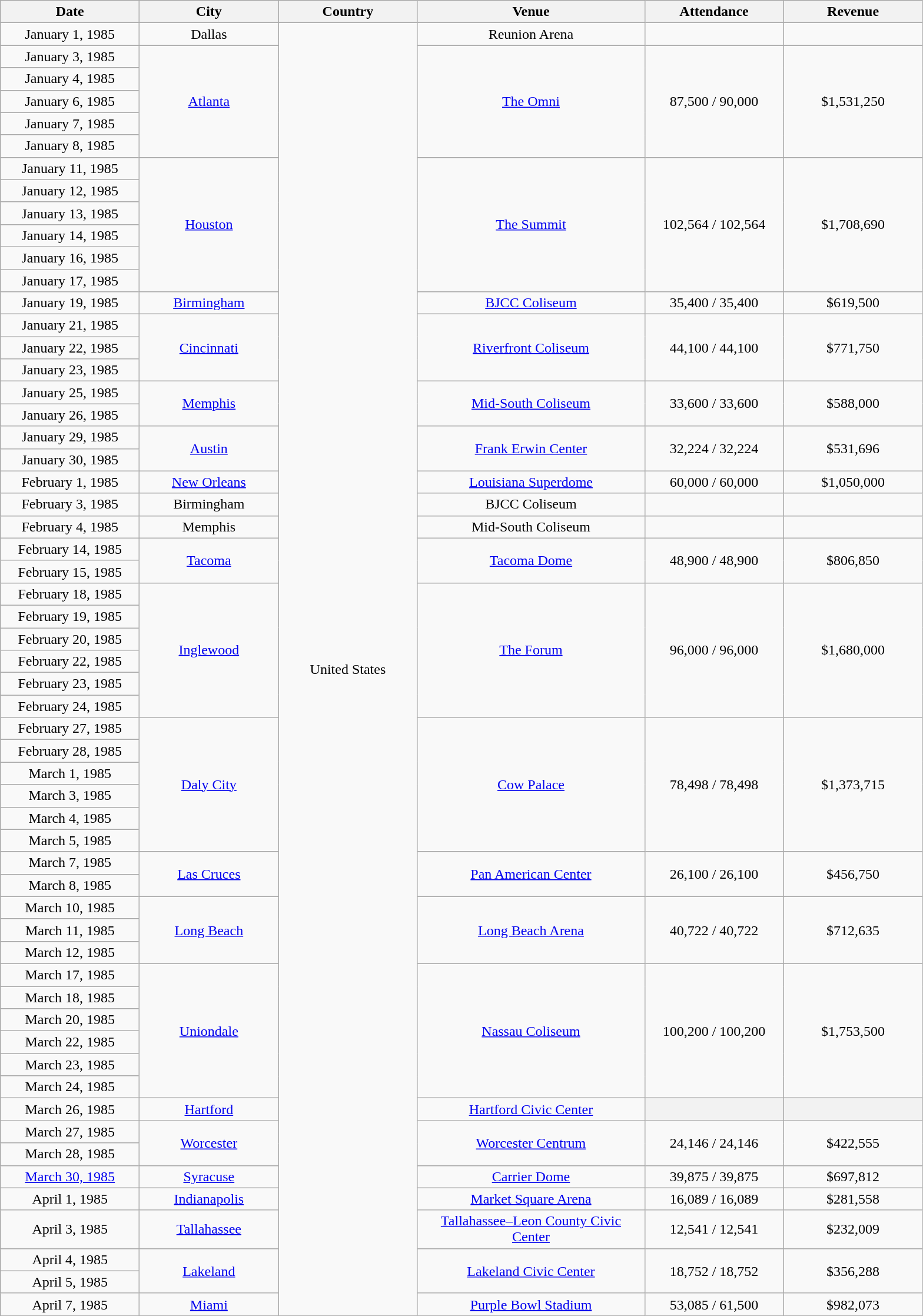<table class="wikitable" style="text-align:center;">
<tr>
<th width="150">Date</th>
<th width="150">City</th>
<th width="150">Country</th>
<th width="250">Venue</th>
<th width="150">Attendance</th>
<th width="150">Revenue</th>
</tr>
<tr>
<td>January 1, 1985</td>
<td>Dallas</td>
<td rowspan="57">United States</td>
<td>Reunion Arena</td>
<td></td>
<td></td>
</tr>
<tr>
<td>January 3, 1985</td>
<td rowspan="5"><a href='#'>Atlanta</a></td>
<td rowspan="5"><a href='#'>The Omni</a></td>
<td rowspan="5">87,500 / 90,000</td>
<td rowspan="5">$1,531,250</td>
</tr>
<tr>
<td>January 4, 1985</td>
</tr>
<tr>
<td>January 6, 1985</td>
</tr>
<tr>
<td>January 7, 1985</td>
</tr>
<tr>
<td>January 8, 1985</td>
</tr>
<tr>
<td>January 11, 1985</td>
<td rowspan="6"><a href='#'>Houston</a></td>
<td rowspan="6"><a href='#'>The Summit</a></td>
<td rowspan="6">102,564 / 102,564</td>
<td rowspan="6">$1,708,690</td>
</tr>
<tr>
<td>January 12, 1985</td>
</tr>
<tr>
<td>January 13, 1985</td>
</tr>
<tr>
<td>January 14, 1985</td>
</tr>
<tr>
<td>January 16, 1985</td>
</tr>
<tr>
<td>January 17, 1985</td>
</tr>
<tr>
<td>January 19, 1985</td>
<td><a href='#'>Birmingham</a></td>
<td><a href='#'>BJCC Coliseum</a></td>
<td>35,400 / 35,400 </td>
<td>$619,500 </td>
</tr>
<tr>
<td>January 21, 1985</td>
<td rowspan="3"><a href='#'>Cincinnati</a></td>
<td rowspan="3"><a href='#'>Riverfront Coliseum</a></td>
<td rowspan="3">44,100 / 44,100</td>
<td rowspan="3">$771,750</td>
</tr>
<tr>
<td>January 22, 1985</td>
</tr>
<tr>
<td>January 23, 1985</td>
</tr>
<tr>
<td>January 25, 1985</td>
<td rowspan="2"><a href='#'>Memphis</a></td>
<td rowspan="2"><a href='#'>Mid-South Coliseum</a></td>
<td rowspan="2">33,600 / 33,600 </td>
<td rowspan="2">$588,000 </td>
</tr>
<tr>
<td>January 26, 1985</td>
</tr>
<tr>
<td>January 29, 1985</td>
<td rowspan="2"><a href='#'>Austin</a></td>
<td rowspan="2"><a href='#'>Frank Erwin Center</a></td>
<td rowspan="2">32,224 / 32,224</td>
<td rowspan="2">$531,696</td>
</tr>
<tr>
<td>January 30, 1985</td>
</tr>
<tr>
<td>February 1, 1985</td>
<td><a href='#'>New Orleans</a></td>
<td><a href='#'>Louisiana Superdome</a></td>
<td>60,000 / 60,000</td>
<td>$1,050,000</td>
</tr>
<tr>
<td>February 3, 1985</td>
<td>Birmingham</td>
<td>BJCC Coliseum</td>
<td></td>
<td></td>
</tr>
<tr>
<td>February 4, 1985</td>
<td>Memphis</td>
<td>Mid-South Coliseum</td>
<td></td>
<td></td>
</tr>
<tr>
<td>February 14, 1985</td>
<td rowspan="2"><a href='#'>Tacoma</a></td>
<td rowspan="2"><a href='#'>Tacoma Dome</a></td>
<td rowspan="2">48,900 / 48,900</td>
<td rowspan="2">$806,850</td>
</tr>
<tr>
<td>February 15, 1985</td>
</tr>
<tr>
<td>February 18, 1985</td>
<td rowspan="6"><a href='#'>Inglewood</a></td>
<td rowspan="6"><a href='#'>The Forum</a></td>
<td rowspan="6">96,000 / 96,000</td>
<td rowspan="6">$1,680,000</td>
</tr>
<tr>
<td>February 19, 1985</td>
</tr>
<tr>
<td>February 20, 1985</td>
</tr>
<tr>
<td>February 22, 1985</td>
</tr>
<tr>
<td>February 23, 1985</td>
</tr>
<tr>
<td>February 24, 1985</td>
</tr>
<tr>
<td>February 27, 1985</td>
<td rowspan="6"><a href='#'>Daly City</a></td>
<td rowspan="6"><a href='#'>Cow Palace</a></td>
<td rowspan="6">78,498 / 78,498</td>
<td rowspan="6">$1,373,715</td>
</tr>
<tr>
<td>February 28, 1985</td>
</tr>
<tr>
<td>March 1, 1985</td>
</tr>
<tr>
<td>March 3, 1985</td>
</tr>
<tr>
<td>March 4, 1985</td>
</tr>
<tr>
<td>March 5, 1985</td>
</tr>
<tr>
<td>March 7, 1985</td>
<td rowspan="2"><a href='#'>Las Cruces</a></td>
<td rowspan="2"><a href='#'>Pan American Center</a></td>
<td rowspan="2">26,100 / 26,100</td>
<td rowspan="2">$456,750</td>
</tr>
<tr>
<td>March 8, 1985</td>
</tr>
<tr>
<td>March 10, 1985</td>
<td rowspan="3"><a href='#'>Long Beach</a></td>
<td rowspan="3"><a href='#'>Long Beach Arena</a></td>
<td rowspan="3">40,722 / 40,722</td>
<td rowspan="3">$712,635</td>
</tr>
<tr>
<td>March 11, 1985</td>
</tr>
<tr>
<td>March 12, 1985</td>
</tr>
<tr>
<td>March 17, 1985</td>
<td rowspan="6"><a href='#'>Uniondale</a></td>
<td rowspan="6"><a href='#'>Nassau Coliseum</a></td>
<td rowspan="6">100,200 / 100,200</td>
<td rowspan="6">$1,753,500</td>
</tr>
<tr>
<td>March 18, 1985</td>
</tr>
<tr>
<td>March 20, 1985</td>
</tr>
<tr>
<td>March 22, 1985</td>
</tr>
<tr>
<td>March 23, 1985</td>
</tr>
<tr>
<td>March 24, 1985</td>
</tr>
<tr>
<td>March 26, 1985</td>
<td><a href='#'>Hartford</a></td>
<td><a href='#'>Hartford Civic Center</a></td>
<th></th>
<th></th>
</tr>
<tr>
<td>March 27, 1985</td>
<td rowspan="2"><a href='#'>Worcester</a></td>
<td rowspan="2"><a href='#'>Worcester Centrum</a></td>
<td rowspan="2">24,146 / 24,146</td>
<td rowspan="2">$422,555</td>
</tr>
<tr>
<td>March 28, 1985</td>
</tr>
<tr>
<td><a href='#'>March 30, 1985</a></td>
<td><a href='#'>Syracuse</a></td>
<td><a href='#'>Carrier Dome</a></td>
<td>39,875 / 39,875</td>
<td>$697,812</td>
</tr>
<tr>
<td>April 1, 1985</td>
<td><a href='#'>Indianapolis</a></td>
<td><a href='#'>Market Square Arena</a></td>
<td>16,089 / 16,089</td>
<td>$281,558</td>
</tr>
<tr>
<td>April 3, 1985</td>
<td><a href='#'>Tallahassee</a></td>
<td><a href='#'>Tallahassee–Leon County Civic Center</a></td>
<td>12,541 / 12,541</td>
<td>$232,009</td>
</tr>
<tr>
<td>April 4, 1985</td>
<td rowspan="2"><a href='#'>Lakeland</a></td>
<td rowspan="2"><a href='#'>Lakeland Civic Center</a></td>
<td rowspan="2">18,752 / 18,752</td>
<td rowspan="2">$356,288</td>
</tr>
<tr>
<td>April 5, 1985</td>
</tr>
<tr>
<td>April 7, 1985</td>
<td><a href='#'>Miami</a></td>
<td><a href='#'>Purple Bowl Stadium</a></td>
<td>53,085 / 61,500</td>
<td>$982,073</td>
</tr>
</table>
